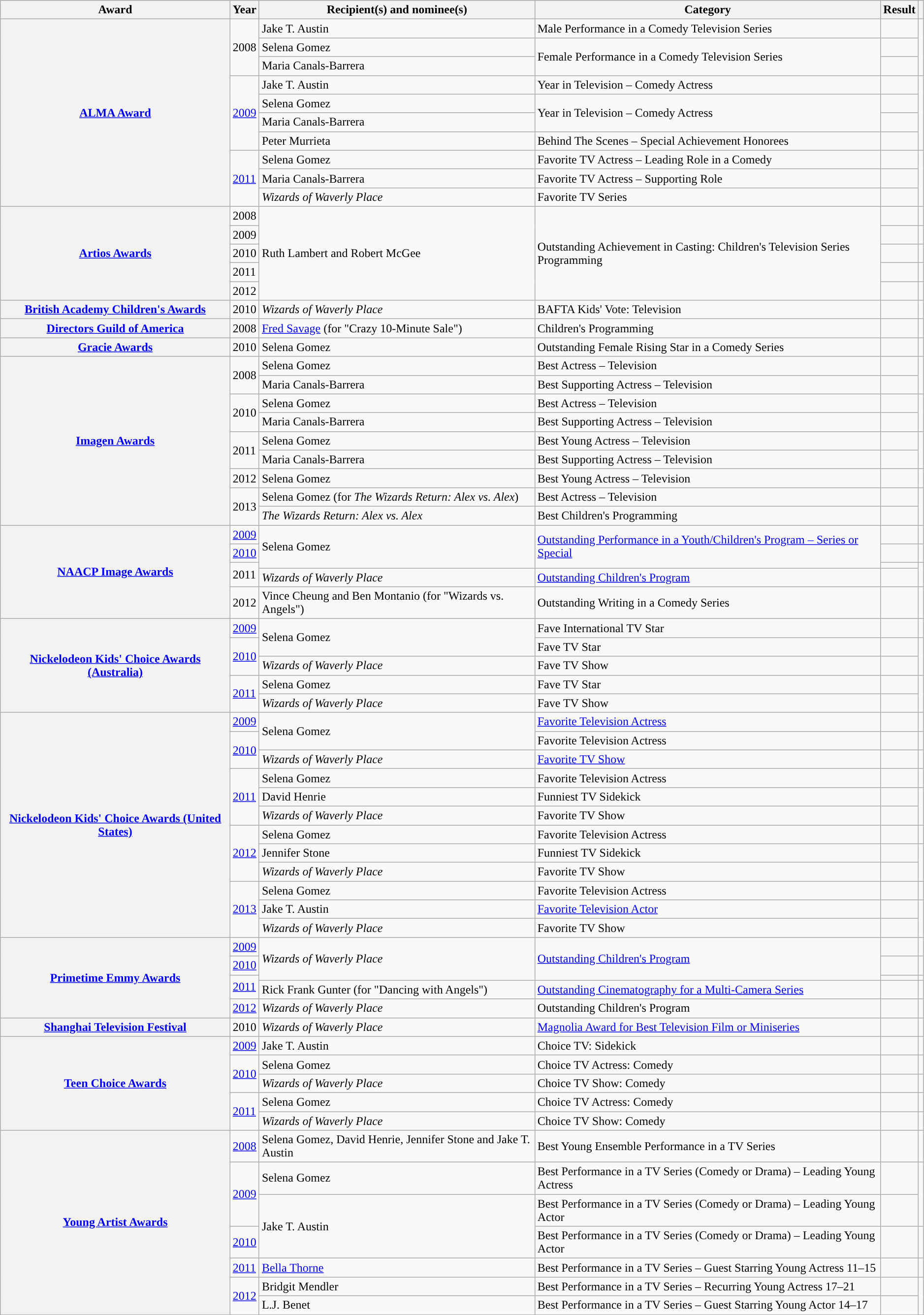<table class="wikitable plainrowheaders sortable" style="width:99%;">
<tr style="background:#ccc; text-align:center;">
<th scope="col">Award</th>
<th scope="col">Year</th>
<th scope="col">Recipient(s) and nominee(s)</th>
<th scope="col">Category</th>
<th scope="col">Result</th>
<th scope="col" class="unsortable"></th>
</tr>
<tr>
<th scope="row" rowspan="10"><a href='#'>ALMA Award</a></th>
<td rowspan="3">2008</td>
<td data-sort-value="Austin, Jake T.">Jake T. Austin</td>
<td>Male Performance in a Comedy Television Series</td>
<td></td>
<td style="text-align:center;" rowspan="3"></td>
</tr>
<tr>
<td data-sort-value="Gomez, Selena">Selena Gomez</td>
<td rowspan="2">Female Performance in a Comedy Television Series</td>
<td></td>
</tr>
<tr>
<td data-sort-value="Canals-Barrera, Maria">Maria Canals-Barrera</td>
<td></td>
</tr>
<tr>
<td rowspan="4"><a href='#'>2009</a></td>
<td data-sort-value="Austin, Jake T.">Jake T. Austin</td>
<td>Year in Television – Comedy Actress</td>
<td></td>
<td style="text-align:center;" rowspan="4"></td>
</tr>
<tr>
<td data-sort-value="Gomez, Selena">Selena Gomez</td>
<td rowspan="2">Year in Television – Comedy Actress</td>
<td></td>
</tr>
<tr>
<td data-sort-value="Canals-Barrera, Maria">Maria Canals-Barrera</td>
<td></td>
</tr>
<tr>
<td data-sort-value="Murrieta, Peter">Peter Murrieta</td>
<td>Behind The Scenes – Special Achievement Honorees</td>
<td></td>
</tr>
<tr>
<td rowspan="3"><a href='#'>2011</a></td>
<td data-sort-value="Gomez, Selena">Selena Gomez</td>
<td>Favorite TV Actress – Leading Role in a Comedy</td>
<td></td>
<td style="text-align:center;" rowspan="3"></td>
</tr>
<tr>
<td data-sort-value="Canals-Barrera, Maria">Maria Canals-Barrera</td>
<td>Favorite TV Actress – Supporting Role</td>
<td></td>
</tr>
<tr>
<td data-sort-value="Wizards of Waverly Place"><em>Wizards of Waverly Place</em></td>
<td>Favorite TV Series</td>
<td></td>
</tr>
<tr>
<th scope="row" rowspan="5"><a href='#'>Artios Awards</a></th>
<td>2008</td>
<td data-sort-value="Lambert, Ruth & McGee, Robert" rowspan="5">Ruth Lambert and Robert McGee</td>
<td rowspan="5">Outstanding Achievement in Casting: Children's Television Series Programming</td>
<td></td>
<td style="text-align:center;"></td>
</tr>
<tr>
<td>2009</td>
<td></td>
<td style="text-align:center;"></td>
</tr>
<tr>
<td>2010</td>
<td></td>
<td style="text-align:center;"></td>
</tr>
<tr>
<td>2011</td>
<td></td>
<td style="text-align:center;"></td>
</tr>
<tr>
<td>2012</td>
<td></td>
<td style="text-align:center;"></td>
</tr>
<tr>
<th scope="row"><a href='#'>British Academy Children's Awards</a></th>
<td>2010</td>
<td data-sort-value="Wizards of Waverly Place"><em>Wizards of Waverly Place</em></td>
<td>BAFTA Kids' Vote: Television</td>
<td></td>
<td style="text-align:center;"></td>
</tr>
<tr>
<th scope="row"><a href='#'>Directors Guild of America</a></th>
<td>2008</td>
<td data-sort-value="Savage, Fred (for "Crazy 10-Minute Sale")"><a href='#'>Fred Savage</a> (for "Crazy 10-Minute Sale")</td>
<td>Children's Programming</td>
<td></td>
<td style="text-align:center;"></td>
</tr>
<tr>
<th scope="row"><a href='#'>Gracie Awards</a></th>
<td>2010</td>
<td data-sort-value="Gomez, Selena">Selena Gomez</td>
<td>Outstanding Female Rising Star in a Comedy Series</td>
<td></td>
<td style="text-align:center;"></td>
</tr>
<tr>
<th scope="row" rowspan="9"><a href='#'>Imagen Awards</a></th>
<td rowspan="2">2008</td>
<td data-sort-value="Gomez, Selena">Selena Gomez</td>
<td>Best Actress – Television</td>
<td></td>
<td style="text-align:center;" rowspan="2"></td>
</tr>
<tr>
<td data-sort-value="Canals-Barrera, Maria ">Maria Canals-Barrera</td>
<td>Best Supporting Actress – Television</td>
<td></td>
</tr>
<tr>
<td rowspan="2">2010</td>
<td data-sort-value="Gomez, Selena">Selena Gomez</td>
<td>Best Actress – Television</td>
<td></td>
<td style="text-align:center;" rowspan="2"></td>
</tr>
<tr>
<td data-sort-value="Canals-Barrera, Maria">Maria Canals-Barrera</td>
<td>Best Supporting Actress – Television</td>
<td></td>
</tr>
<tr>
<td rowspan="2">2011</td>
<td data-sort-value="Gomez, Selena">Selena Gomez</td>
<td>Best Young Actress – Television</td>
<td></td>
<td style="text-align:center;" rowspan="2"></td>
</tr>
<tr>
<td data-sort-value="Canals-Barrera, Maria">Maria Canals-Barrera</td>
<td>Best Supporting Actress – Television</td>
<td></td>
</tr>
<tr>
<td>2012</td>
<td data-sort-value="Gomez, Selena">Selena Gomez</td>
<td>Best Young Actress – Television</td>
<td></td>
<td style="text-align:center;"></td>
</tr>
<tr>
<td rowspan="2">2013</td>
<td data-sort-value="Gomez, Selena (for ">Selena Gomez (for <em>The Wizards Return: Alex vs. Alex</em>)</td>
<td>Best Actress – Television</td>
<td></td>
<td style="text-align:center;" rowspan="2"></td>
</tr>
<tr>
<td data-sort-value="Wizards Return: Alex vs. Alex"><em>The Wizards Return: Alex vs. Alex</em></td>
<td>Best Children's Programming</td>
<td></td>
</tr>
<tr>
<th scope="row" rowspan="5"><a href='#'>NAACP Image Awards</a></th>
<td><a href='#'>2009</a></td>
<td data-sort-value="Gomez, Selena" rowspan="3">Selena Gomez</td>
<td rowspan="3"><a href='#'>Outstanding Performance in a Youth/Children's Program – Series or Special</a></td>
<td></td>
<td style="text-align:center;"></td>
</tr>
<tr>
<td><a href='#'>2010</a></td>
<td></td>
<td style="text-align:center;"></td>
</tr>
<tr>
<td rowspan="2">2011</td>
<td></td>
<td style="text-align:center;" rowspan="2"></td>
</tr>
<tr>
<td data-sort-value="Wizards of Waverly Place"><em>Wizards of Waverly Place</em></td>
<td><a href='#'>Outstanding Children's Program</a></td>
<td></td>
</tr>
<tr>
<td>2012</td>
<td data-sort-value="Cheung, Vince & Montanio, Ben (for "Wizards vs. Angels")">Vince Cheung and Ben Montanio (for "Wizards vs. Angels")</td>
<td>Outstanding Writing in a Comedy Series</td>
<td></td>
<td style="text-align:center;"></td>
</tr>
<tr>
<th scope="row" rowspan="5"><a href='#'>Nickelodeon Kids' Choice Awards (Australia)</a></th>
<td><a href='#'>2009</a></td>
<td data-sort-value="Gomez, Selena" rowspan="2">Selena Gomez</td>
<td>Fave International TV Star</td>
<td></td>
<td style="text-align:center;"></td>
</tr>
<tr>
<td rowspan="2"><a href='#'>2010</a></td>
<td>Fave TV Star</td>
<td></td>
<td style="text-align:center;" rowspan="2"></td>
</tr>
<tr>
<td data-sort-value="Wizards of Waverly Place"><em>Wizards of Waverly Place</em></td>
<td>Fave TV Show</td>
<td></td>
</tr>
<tr>
<td rowspan="2"><a href='#'>2011</a></td>
<td data-sort-value="Gomez, Selena">Selena Gomez</td>
<td>Fave TV Star</td>
<td></td>
<td style="text-align:center;" rowspan="2"></td>
</tr>
<tr>
<td data-sort-value="Wizards of Waverly Place"><em>Wizards of Waverly Place</em></td>
<td>Fave TV Show</td>
<td></td>
</tr>
<tr>
<th scope="row" rowspan="12"><a href='#'>Nickelodeon Kids' Choice Awards (United States)</a></th>
<td><a href='#'>2009</a></td>
<td data-sort-value="Gomez, Selena" rowspan="2">Selena Gomez</td>
<td><a href='#'>Favorite Television Actress</a></td>
<td></td>
<td style="text-align:center;"></td>
</tr>
<tr>
<td rowspan="2"><a href='#'>2010</a></td>
<td>Favorite Television Actress</td>
<td></td>
<td style="text-align:center;"></td>
</tr>
<tr>
<td data-sort-value="Wizards of Waverly Place"><em>Wizards of Waverly Place</em></td>
<td><a href='#'>Favorite TV Show</a></td>
<td></td>
<td style="text-align:center;"></td>
</tr>
<tr>
<td rowspan="3"><a href='#'>2011</a></td>
<td data-sort-value="Gomez, Selena">Selena Gomez</td>
<td>Favorite Television Actress</td>
<td></td>
<td style="text-align:center;"></td>
</tr>
<tr>
<td data-sort-value="Henrie, David">David Henrie</td>
<td>Funniest TV Sidekick</td>
<td></td>
<td style="text-align:center;" rowspan="2"></td>
</tr>
<tr>
<td data-sort-value="Wizards of Waverly Place"><em>Wizards of Waverly Place</em></td>
<td>Favorite TV Show</td>
<td></td>
</tr>
<tr>
<td rowspan="3"><a href='#'>2012</a></td>
<td data-sort-value="Gomez, Selena">Selena Gomez</td>
<td>Favorite Television Actress</td>
<td></td>
<td style="text-align:center;"></td>
</tr>
<tr>
<td data-sort-value="Stone, Jennifer">Jennifer Stone</td>
<td>Funniest TV Sidekick</td>
<td></td>
<td style="text-align:center;" rowspan="2"></td>
</tr>
<tr>
<td data-sort-value="Wizards of Waverly Place"><em>Wizards of Waverly Place</em></td>
<td>Favorite TV Show</td>
<td></td>
</tr>
<tr>
<td rowspan="3"><a href='#'>2013</a></td>
<td data-sort-value="Gomez, Selena">Selena Gomez</td>
<td>Favorite Television Actress</td>
<td></td>
<td style="text-align:center;"></td>
</tr>
<tr>
<td data-sort-value="Austin, Jake T.">Jake T. Austin</td>
<td><a href='#'>Favorite Television Actor</a></td>
<td></td>
<td style="text-align:center;" rowspan="2"></td>
</tr>
<tr>
<td data-sort-value="Wizards of Waverly Place"><em>Wizards of Waverly Place</em></td>
<td>Favorite TV Show</td>
<td></td>
</tr>
<tr>
<th scope="row" rowspan="5"><a href='#'>Primetime Emmy Awards</a></th>
<td><a href='#'>2009</a></td>
<td data-sort-value="Wizards of Waverly Place" rowspan="3"><em>Wizards of Waverly Place</em></td>
<td rowspan="3"><a href='#'>Outstanding Children's Program</a></td>
<td></td>
<td style="text-align:center;"></td>
</tr>
<tr>
<td><a href='#'>2010</a></td>
<td></td>
<td style="text-align:center;"></td>
</tr>
<tr>
<td rowspan="2"><a href='#'>2011</a></td>
<td></td>
<td style="text-align:center;"></td>
</tr>
<tr>
<td data-sort-value="Gunter, Rick Frank (for "Dancing with Angels")">Rick Frank Gunter (for "Dancing with Angels")</td>
<td><a href='#'>Outstanding Cinematography for a Multi-Camera Series</a></td>
<td></td>
<td style="text-align:center;"></td>
</tr>
<tr>
<td><a href='#'>2012</a></td>
<td data-sort-value="Wizards of Waverly Place"><em>Wizards of Waverly Place</em></td>
<td>Outstanding Children's Program</td>
<td></td>
<td style="text-align:center;"></td>
</tr>
<tr>
<th scope="row"><a href='#'>Shanghai Television Festival</a></th>
<td>2010</td>
<td data-sort-value="Wizards of Waverly Place"><em>Wizards of Waverly Place</em></td>
<td><a href='#'>Magnolia Award for Best Television Film or Miniseries</a></td>
<td></td>
<td style="text-align:center;"></td>
</tr>
<tr>
<th scope="row" rowspan="5"><a href='#'>Teen Choice Awards</a></th>
<td><a href='#'>2009</a></td>
<td data-sort-value="Austin, Jake T.">Jake T. Austin</td>
<td>Choice TV: Sidekick</td>
<td></td>
<td style="text-align:center;"></td>
</tr>
<tr>
<td rowspan="2"><a href='#'>2010</a></td>
<td data-sort-value="Gomez, Selena">Selena Gomez</td>
<td>Choice TV Actress: Comedy</td>
<td></td>
<td style="text-align:center;"></td>
</tr>
<tr>
<td data-sort-value="Wizards of Waverly Place"><em>Wizards of Waverly Place</em></td>
<td>Choice TV Show: Comedy</td>
<td></td>
<td style="text-align:center;"></td>
</tr>
<tr>
<td rowspan="2"><a href='#'>2011</a></td>
<td data-sort-value="Gomez, Selena">Selena Gomez</td>
<td>Choice TV Actress: Comedy</td>
<td></td>
<td style="text-align:center;"></td>
</tr>
<tr>
<td data-sort-value="Wizards of Waverly Place"><em>Wizards of Waverly Place</em></td>
<td>Choice TV Show: Comedy</td>
<td></td>
<td style="text-align:center;"></td>
</tr>
<tr>
<th scope="row" rowspan="7"><a href='#'>Young Artist Awards</a></th>
<td><a href='#'>2008</a></td>
<td data-sort-value="Gomez, Selena">Selena Gomez, David Henrie, Jennifer Stone and Jake T. Austin</td>
<td>Best Young Ensemble Performance in a TV Series</td>
<td></td>
<td style="text-align:center;"></td>
</tr>
<tr>
<td rowspan="2"><a href='#'>2009</a></td>
<td data-sort-value="Gomez, Selena">Selena Gomez</td>
<td>Best Performance in a TV Series (Comedy or Drama) – Leading Young Actress</td>
<td></td>
<td style="text-align:center;" rowspan="2"></td>
</tr>
<tr>
<td data-sort-value="Austin, Jake T." rowspan="2">Jake T. Austin</td>
<td>Best Performance in a TV Series (Comedy or Drama) – Leading Young Actor</td>
<td></td>
</tr>
<tr>
<td><a href='#'>2010</a></td>
<td>Best Performance in a TV Series (Comedy or Drama) – Leading Young Actor</td>
<td></td>
<td style="text-align:center;"></td>
</tr>
<tr>
<td><a href='#'>2011</a></td>
<td data-sort-value="Thorne, Bella"><a href='#'>Bella Thorne</a></td>
<td>Best Performance in a TV Series – Guest Starring Young Actress 11–15</td>
<td></td>
<td style="text-align:center;"></td>
</tr>
<tr>
<td rowspan="2"><a href='#'>2012</a></td>
<td data-sort-value="Mendler, Bridgit">Bridgit Mendler</td>
<td>Best Performance in a TV Series – Recurring Young Actress 17–21</td>
<td></td>
<td style="text-align:center;" rowspan="2"></td>
</tr>
<tr>
<td data-sort-value="Benet, L.J.">L.J. Benet</td>
<td>Best Performance in a TV Series – Guest Starring Young Actor 14–17</td>
<td></td>
</tr>
<tr>
</tr>
</table>
